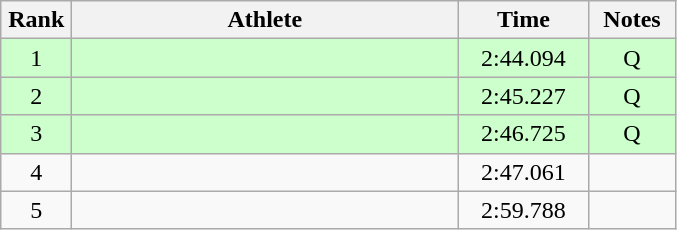<table class=wikitable style="text-align:center">
<tr>
<th width=40>Rank</th>
<th width=250>Athlete</th>
<th width=80>Time</th>
<th width=50>Notes</th>
</tr>
<tr bgcolor="ccffcc">
<td>1</td>
<td align=left></td>
<td>2:44.094</td>
<td>Q</td>
</tr>
<tr bgcolor="ccffcc">
<td>2</td>
<td align=left></td>
<td>2:45.227</td>
<td>Q</td>
</tr>
<tr bgcolor="ccffcc">
<td>3</td>
<td align=left></td>
<td>2:46.725</td>
<td>Q</td>
</tr>
<tr>
<td>4</td>
<td align=left></td>
<td>2:47.061</td>
<td></td>
</tr>
<tr>
<td>5</td>
<td align=left></td>
<td>2:59.788</td>
<td></td>
</tr>
</table>
